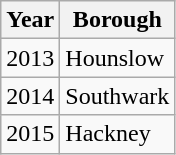<table class="wikitable">
<tr>
<th>Year</th>
<th>Borough</th>
</tr>
<tr>
<td>2013</td>
<td>Hounslow</td>
</tr>
<tr>
<td>2014</td>
<td>Southwark</td>
</tr>
<tr>
<td>2015</td>
<td>Hackney</td>
</tr>
</table>
